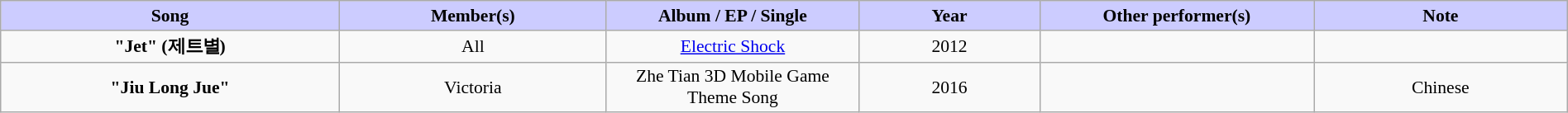<table class="wikitable" style="margin:0.5em auto; clear:both; font-size:.9em; text-align:center; width:100%">
<tr>
<th width="500" style="background: #CCCCFF;">Song</th>
<th width="350" style="background: #CCCCFF;">Member(s)</th>
<th width="350" style="background: #CCCCFF;">Album / EP / Single</th>
<th width="250" style="background: #CCCCFF;">Year</th>
<th width="350" style="background: #CCCCFF;">Other performer(s)</th>
<th width="350" style="background: #CCCCFF;">Note</th>
</tr>
<tr>
<td><strong>"Jet" (제트별)</strong></td>
<td>All</td>
<td><a href='#'>Electric Shock</a></td>
<td>2012</td>
<td></td>
<td></td>
</tr>
<tr>
<td><strong>"Jiu Long Jue"</strong></td>
<td>Victoria</td>
<td>Zhe Tian 3D Mobile Game Theme Song</td>
<td>2016</td>
<td></td>
<td>Chinese</td>
</tr>
</table>
